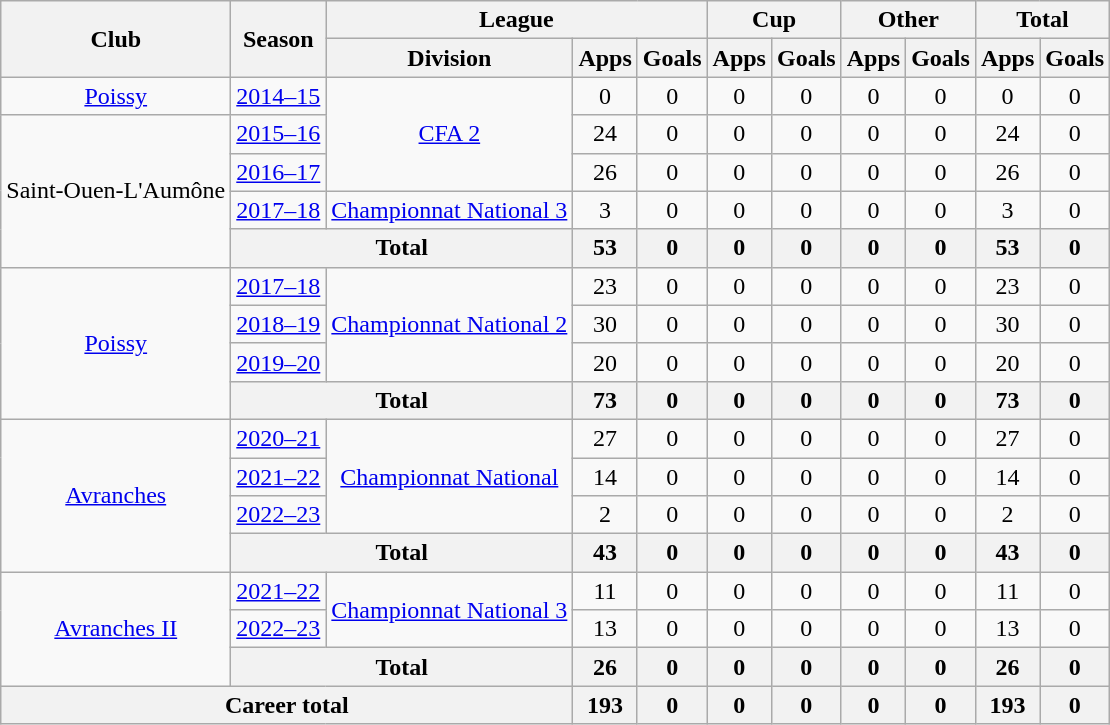<table class=wikitable style=text-align:center>
<tr>
<th rowspan="2">Club</th>
<th rowspan="2">Season</th>
<th colspan="3">League</th>
<th colspan="2">Cup</th>
<th colspan="2">Other</th>
<th colspan="2">Total</th>
</tr>
<tr>
<th>Division</th>
<th>Apps</th>
<th>Goals</th>
<th>Apps</th>
<th>Goals</th>
<th>Apps</th>
<th>Goals</th>
<th>Apps</th>
<th>Goals</th>
</tr>
<tr>
<td><a href='#'>Poissy</a></td>
<td><a href='#'>2014–15</a></td>
<td rowspan="3"><a href='#'>CFA 2</a></td>
<td>0</td>
<td>0</td>
<td>0</td>
<td>0</td>
<td>0</td>
<td>0</td>
<td>0</td>
<td>0</td>
</tr>
<tr>
<td rowspan="4">Saint-Ouen-L'Aumône</td>
<td><a href='#'>2015–16</a></td>
<td>24</td>
<td>0</td>
<td>0</td>
<td>0</td>
<td>0</td>
<td>0</td>
<td>24</td>
<td>0</td>
</tr>
<tr>
<td><a href='#'>2016–17</a></td>
<td>26</td>
<td>0</td>
<td>0</td>
<td>0</td>
<td>0</td>
<td>0</td>
<td>26</td>
<td>0</td>
</tr>
<tr>
<td><a href='#'>2017–18</a></td>
<td><a href='#'>Championnat National 3</a></td>
<td>3</td>
<td>0</td>
<td>0</td>
<td>0</td>
<td>0</td>
<td>0</td>
<td>3</td>
<td>0</td>
</tr>
<tr>
<th colspan="2"><strong>Total</strong></th>
<th>53</th>
<th>0</th>
<th>0</th>
<th>0</th>
<th>0</th>
<th>0</th>
<th>53</th>
<th>0</th>
</tr>
<tr>
<td rowspan="4"><a href='#'>Poissy</a></td>
<td><a href='#'>2017–18</a></td>
<td rowspan="3"><a href='#'>Championnat National 2</a></td>
<td>23</td>
<td>0</td>
<td>0</td>
<td>0</td>
<td>0</td>
<td>0</td>
<td>23</td>
<td>0</td>
</tr>
<tr>
<td><a href='#'>2018–19</a></td>
<td>30</td>
<td>0</td>
<td>0</td>
<td>0</td>
<td>0</td>
<td>0</td>
<td>30</td>
<td>0</td>
</tr>
<tr>
<td><a href='#'>2019–20</a></td>
<td>20</td>
<td>0</td>
<td>0</td>
<td>0</td>
<td>0</td>
<td>0</td>
<td>20</td>
<td>0</td>
</tr>
<tr>
<th colspan="2"><strong>Total</strong></th>
<th>73</th>
<th>0</th>
<th>0</th>
<th>0</th>
<th>0</th>
<th>0</th>
<th>73</th>
<th>0</th>
</tr>
<tr>
<td rowspan="4"><a href='#'>Avranches</a></td>
<td><a href='#'>2020–21</a></td>
<td rowspan="3"><a href='#'>Championnat National</a></td>
<td>27</td>
<td>0</td>
<td>0</td>
<td>0</td>
<td>0</td>
<td>0</td>
<td>27</td>
<td>0</td>
</tr>
<tr>
<td><a href='#'>2021–22</a></td>
<td>14</td>
<td>0</td>
<td>0</td>
<td>0</td>
<td>0</td>
<td>0</td>
<td>14</td>
<td>0</td>
</tr>
<tr>
<td><a href='#'>2022–23</a></td>
<td>2</td>
<td>0</td>
<td>0</td>
<td>0</td>
<td>0</td>
<td>0</td>
<td>2</td>
<td>0</td>
</tr>
<tr>
<th colspan="2"><strong>Total</strong></th>
<th>43</th>
<th>0</th>
<th>0</th>
<th>0</th>
<th>0</th>
<th>0</th>
<th>43</th>
<th>0</th>
</tr>
<tr>
<td rowspan="3"><a href='#'>Avranches II</a></td>
<td><a href='#'>2021–22</a></td>
<td rowspan="2"><a href='#'>Championnat National 3</a></td>
<td>11</td>
<td>0</td>
<td>0</td>
<td>0</td>
<td>0</td>
<td>0</td>
<td>11</td>
<td>0</td>
</tr>
<tr>
<td><a href='#'>2022–23</a></td>
<td>13</td>
<td>0</td>
<td>0</td>
<td>0</td>
<td>0</td>
<td>0</td>
<td>13</td>
<td>0</td>
</tr>
<tr>
<th colspan="2"><strong>Total</strong></th>
<th>26</th>
<th>0</th>
<th>0</th>
<th>0</th>
<th>0</th>
<th>0</th>
<th>26</th>
<th>0</th>
</tr>
<tr>
<th colspan="3"><strong>Career total</strong></th>
<th>193</th>
<th>0</th>
<th>0</th>
<th>0</th>
<th>0</th>
<th>0</th>
<th>193</th>
<th>0</th>
</tr>
</table>
